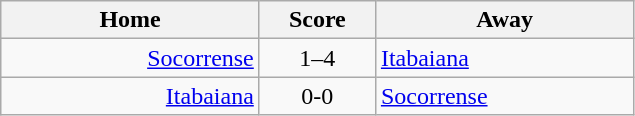<table class="wikitable" style="text-align: center;">
<tr>
<th width=165>Home</th>
<th width=70>Score</th>
<th width=165>Away</th>
</tr>
<tr>
<td style="text-align:right;"><a href='#'>Socorrense</a></td>
<td>1–4</td>
<td style="text-align:left;"><a href='#'>Itabaiana</a></td>
</tr>
<tr>
<td style="text-align:right;"><a href='#'>Itabaiana</a></td>
<td>0-0</td>
<td style="text-align:left;"><a href='#'>Socorrense</a></td>
</tr>
</table>
